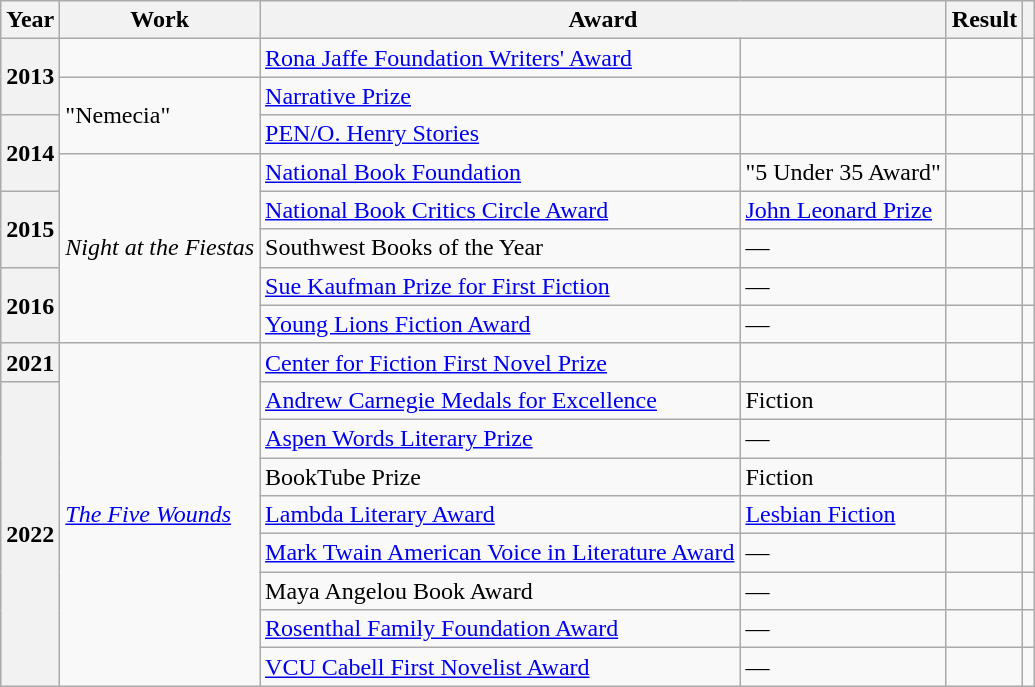<table class="wikitable sortable">
<tr>
<th>Year</th>
<th>Work</th>
<th colspan="2">Award</th>
<th>Result</th>
<th></th>
</tr>
<tr>
<th rowspan="2">2013</th>
<td></td>
<td><a href='#'>Rona Jaffe Foundation Writers' Award</a></td>
<td></td>
<td></td>
<td></td>
</tr>
<tr>
<td rowspan="2">"Nemecia"</td>
<td><a href='#'>Narrative Prize</a></td>
<td></td>
<td></td>
<td></td>
</tr>
<tr>
<th rowspan="2">2014</th>
<td><a href='#'>PEN/O. Henry Stories</a></td>
<td></td>
<td></td>
<td></td>
</tr>
<tr>
<td rowspan="5"><em>Night at the Fiestas</em></td>
<td><a href='#'>National Book Foundation</a></td>
<td>"5 Under 35 Award"</td>
<td></td>
<td></td>
</tr>
<tr>
<th rowspan="2">2015</th>
<td><a href='#'>National Book Critics Circle Award</a></td>
<td><a href='#'>John Leonard Prize</a></td>
<td></td>
<td></td>
</tr>
<tr>
<td>Southwest Books of the Year</td>
<td>—</td>
<td></td>
<td></td>
</tr>
<tr>
<th rowspan="2">2016</th>
<td><a href='#'>Sue Kaufman Prize for First Fiction</a></td>
<td>—</td>
<td></td>
<td></td>
</tr>
<tr>
<td><a href='#'>Young Lions Fiction Award</a></td>
<td>—</td>
<td></td>
<td></td>
</tr>
<tr>
<th>2021</th>
<td rowspan="9"><em><a href='#'>The Five Wounds</a></em></td>
<td><a href='#'>Center for Fiction First Novel Prize</a></td>
<td></td>
<td></td>
<td></td>
</tr>
<tr>
<th rowspan="8">2022</th>
<td><a href='#'>Andrew Carnegie Medals for Excellence</a></td>
<td>Fiction</td>
<td></td>
<td></td>
</tr>
<tr>
<td><a href='#'>Aspen Words Literary Prize</a></td>
<td>—</td>
<td></td>
<td></td>
</tr>
<tr>
<td>BookTube Prize</td>
<td>Fiction</td>
<td></td>
<td></td>
</tr>
<tr>
<td><a href='#'>Lambda Literary Award</a></td>
<td><a href='#'>Lesbian Fiction</a></td>
<td></td>
<td></td>
</tr>
<tr>
<td><a href='#'>Mark Twain American Voice in Literature Award</a></td>
<td>—</td>
<td></td>
<td></td>
</tr>
<tr>
<td>Maya Angelou Book Award</td>
<td>—</td>
<td></td>
<td></td>
</tr>
<tr>
<td><a href='#'>Rosenthal Family Foundation Award</a></td>
<td>—</td>
<td></td>
<td></td>
</tr>
<tr>
<td><a href='#'>VCU Cabell First Novelist Award</a></td>
<td>—</td>
<td></td>
<td></td>
</tr>
</table>
